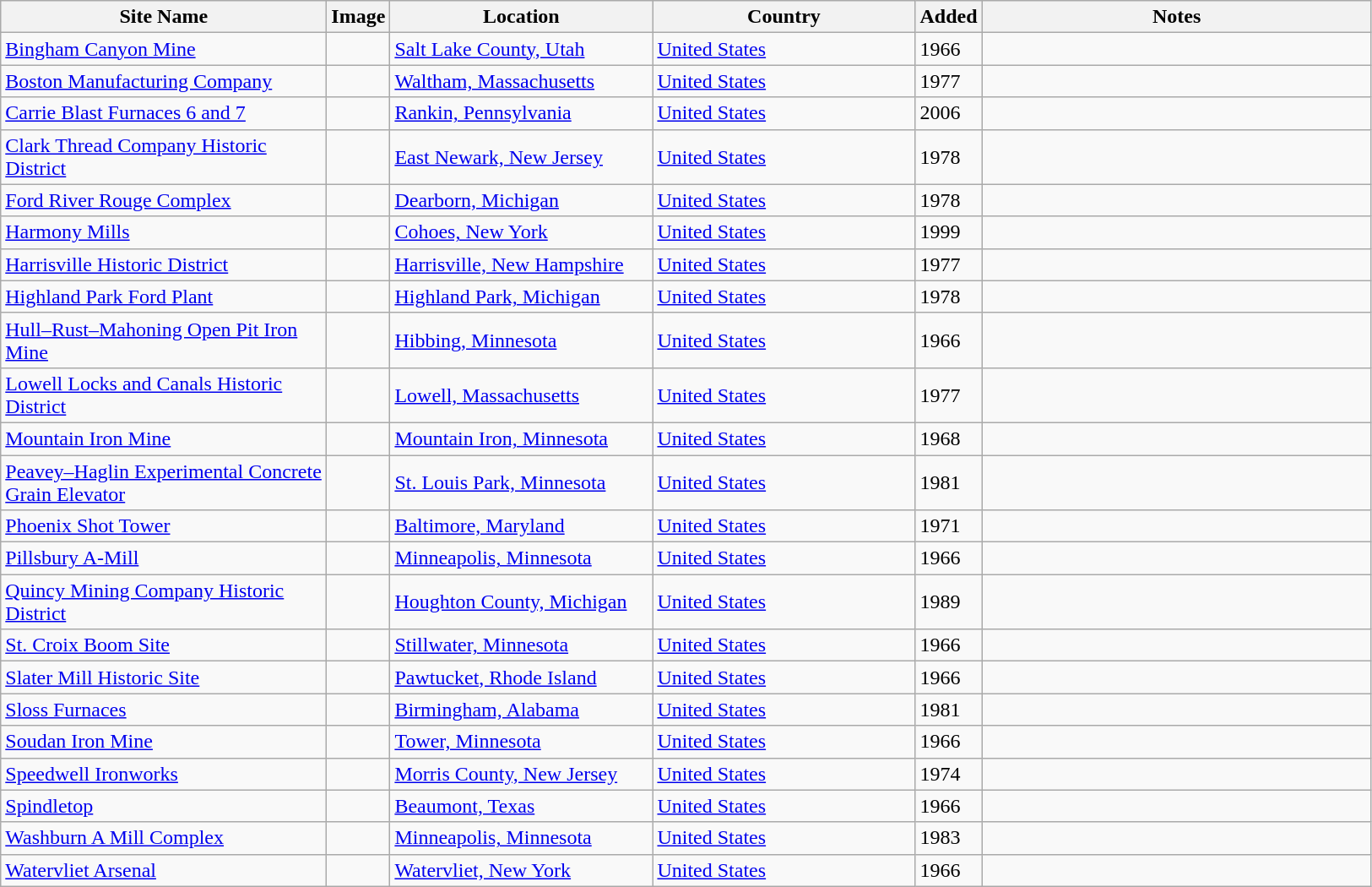<table class="wikitable" border="1">
<tr>
<th scope="col" width="250">Site Name</th>
<th>Image</th>
<th scope="col" width="200">Location</th>
<th scope="col" width="200">Country</th>
<th>Added</th>
<th scope="col" width="300">Notes</th>
</tr>
<tr>
<td><a href='#'>Bingham Canyon Mine</a></td>
<td></td>
<td><a href='#'>Salt Lake County, Utah</a></td>
<td><a href='#'>United States</a></td>
<td>1966</td>
<td></td>
</tr>
<tr>
<td><a href='#'>Boston Manufacturing Company</a></td>
<td></td>
<td><a href='#'>Waltham, Massachusetts</a></td>
<td><a href='#'>United States</a></td>
<td>1977</td>
<td></td>
</tr>
<tr>
<td><a href='#'>Carrie Blast Furnaces 6 and 7</a></td>
<td></td>
<td><a href='#'>Rankin, Pennsylvania</a></td>
<td><a href='#'>United States</a></td>
<td>2006</td>
<td></td>
</tr>
<tr>
<td><a href='#'>Clark Thread Company Historic District</a></td>
<td></td>
<td><a href='#'>East Newark, New Jersey</a></td>
<td><a href='#'>United States</a></td>
<td>1978</td>
<td></td>
</tr>
<tr>
<td><a href='#'>Ford River Rouge Complex</a></td>
<td></td>
<td><a href='#'>Dearborn, Michigan</a></td>
<td><a href='#'>United States</a></td>
<td>1978</td>
<td></td>
</tr>
<tr>
<td><a href='#'>Harmony Mills</a></td>
<td></td>
<td><a href='#'>Cohoes, New York</a></td>
<td><a href='#'>United States</a></td>
<td>1999</td>
<td></td>
</tr>
<tr>
<td><a href='#'>Harrisville Historic District</a></td>
<td></td>
<td><a href='#'>Harrisville, New Hampshire</a></td>
<td><a href='#'>United States</a></td>
<td>1977</td>
<td></td>
</tr>
<tr>
<td><a href='#'>Highland Park Ford Plant</a></td>
<td></td>
<td><a href='#'>Highland Park, Michigan</a></td>
<td><a href='#'>United States</a></td>
<td>1978</td>
<td></td>
</tr>
<tr>
<td><a href='#'>Hull–Rust–Mahoning Open Pit Iron Mine</a></td>
<td></td>
<td><a href='#'>Hibbing, Minnesota</a></td>
<td><a href='#'>United States</a></td>
<td>1966</td>
<td></td>
</tr>
<tr>
<td><a href='#'>Lowell Locks and Canals Historic District</a></td>
<td></td>
<td><a href='#'>Lowell, Massachusetts</a></td>
<td><a href='#'>United States</a></td>
<td>1977</td>
<td></td>
</tr>
<tr>
<td><a href='#'>Mountain Iron Mine</a></td>
<td></td>
<td><a href='#'>Mountain Iron, Minnesota</a></td>
<td><a href='#'>United States</a></td>
<td>1968</td>
<td></td>
</tr>
<tr>
<td><a href='#'>Peavey–Haglin Experimental Concrete Grain Elevator</a></td>
<td></td>
<td><a href='#'>St. Louis Park, Minnesota</a></td>
<td><a href='#'>United States</a></td>
<td>1981</td>
<td></td>
</tr>
<tr>
<td><a href='#'>Phoenix Shot Tower</a></td>
<td></td>
<td><a href='#'>Baltimore, Maryland</a></td>
<td><a href='#'>United States</a></td>
<td>1971</td>
<td></td>
</tr>
<tr>
<td><a href='#'>Pillsbury A-Mill</a></td>
<td></td>
<td><a href='#'>Minneapolis, Minnesota</a></td>
<td><a href='#'>United States</a></td>
<td>1966</td>
<td></td>
</tr>
<tr>
<td><a href='#'>Quincy Mining Company Historic District</a></td>
<td></td>
<td><a href='#'>Houghton County, Michigan</a></td>
<td><a href='#'>United States</a></td>
<td>1989</td>
<td></td>
</tr>
<tr>
<td><a href='#'>St. Croix Boom Site</a></td>
<td></td>
<td><a href='#'>Stillwater, Minnesota</a></td>
<td><a href='#'>United States</a></td>
<td>1966</td>
<td></td>
</tr>
<tr>
<td><a href='#'>Slater Mill Historic Site</a></td>
<td></td>
<td><a href='#'>Pawtucket, Rhode Island</a></td>
<td><a href='#'>United States</a></td>
<td>1966</td>
<td></td>
</tr>
<tr>
<td><a href='#'>Sloss Furnaces</a></td>
<td></td>
<td><a href='#'>Birmingham, Alabama</a></td>
<td><a href='#'>United States</a></td>
<td>1981</td>
<td></td>
</tr>
<tr>
<td><a href='#'>Soudan Iron Mine</a></td>
<td></td>
<td><a href='#'>Tower, Minnesota</a></td>
<td><a href='#'>United States</a></td>
<td>1966</td>
<td></td>
</tr>
<tr>
<td><a href='#'>Speedwell Ironworks</a></td>
<td></td>
<td><a href='#'>Morris County, New Jersey</a></td>
<td><a href='#'>United States</a></td>
<td>1974</td>
<td></td>
</tr>
<tr>
<td><a href='#'>Spindletop</a></td>
<td></td>
<td><a href='#'>Beaumont, Texas</a></td>
<td><a href='#'>United States</a></td>
<td>1966</td>
<td></td>
</tr>
<tr>
<td><a href='#'>Washburn A Mill Complex</a></td>
<td></td>
<td><a href='#'>Minneapolis, Minnesota</a></td>
<td><a href='#'>United States</a></td>
<td>1983</td>
<td></td>
</tr>
<tr>
<td><a href='#'>Watervliet Arsenal</a></td>
<td></td>
<td><a href='#'>Watervliet, New York</a></td>
<td><a href='#'>United States</a></td>
<td>1966</td>
<td></td>
</tr>
</table>
